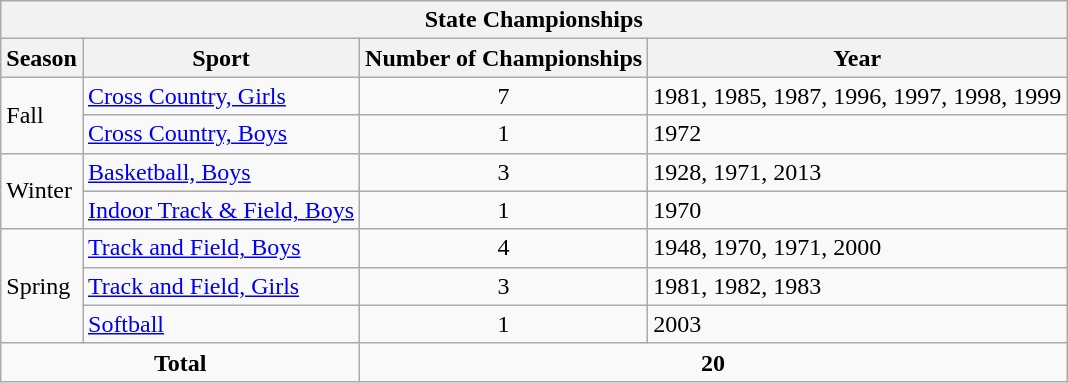<table class="wikitable">
<tr>
<th colspan="4">State Championships</th>
</tr>
<tr>
<th>Season</th>
<th>Sport</th>
<th>Number of Championships</th>
<th>Year</th>
</tr>
<tr>
<td rowspan="2">Fall</td>
<td><a href='#'>Cross Country, Girls</a></td>
<td style="text-align:center;">7</td>
<td>1981, 1985, 1987, 1996, 1997, 1998, 1999</td>
</tr>
<tr>
<td><a href='#'>Cross Country, Boys</a></td>
<td style="text-align:center;">1</td>
<td>1972</td>
</tr>
<tr>
<td rowspan="2">Winter</td>
<td><a href='#'>Basketball, Boys</a></td>
<td style="text-align:center;">3</td>
<td>1928, 1971, 2013</td>
</tr>
<tr>
<td><a href='#'>Indoor Track & Field, Boys</a></td>
<td style="text-align:center;">1</td>
<td>1970</td>
</tr>
<tr>
<td rowspan="3">Spring</td>
<td><a href='#'>Track and Field, Boys</a></td>
<td style="text-align:center;">4</td>
<td>1948, 1970, 1971, 2000</td>
</tr>
<tr>
<td><a href='#'>Track and Field, Girls</a></td>
<td style="text-align:center;">3</td>
<td>1981, 1982, 1983</td>
</tr>
<tr>
<td><a href='#'>Softball</a></td>
<td style="text-align:center;">1</td>
<td>2003</td>
</tr>
<tr style="text-align:center;">
<td colspan="2"><strong>Total</strong></td>
<td style="text-align:center;" colspan="2"><strong>20</strong></td>
</tr>
</table>
